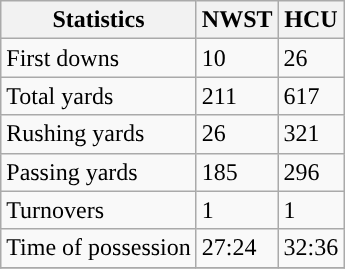<table class="wikitable" style="float: left;">
<tr>
<th>Statistics</th>
<th>NWST</th>
<th>HCU</th>
</tr>
<tr>
<td>First downs</td>
<td>10</td>
<td>26</td>
</tr>
<tr>
<td>Total yards</td>
<td>211</td>
<td>617</td>
</tr>
<tr>
<td>Rushing yards</td>
<td>26</td>
<td>321</td>
</tr>
<tr>
<td>Passing yards</td>
<td>185</td>
<td>296</td>
</tr>
<tr>
<td>Turnovers</td>
<td>1</td>
<td>1</td>
</tr>
<tr>
<td>Time of possession</td>
<td>27:24</td>
<td>32:36</td>
</tr>
<tr>
</tr>
</table>
